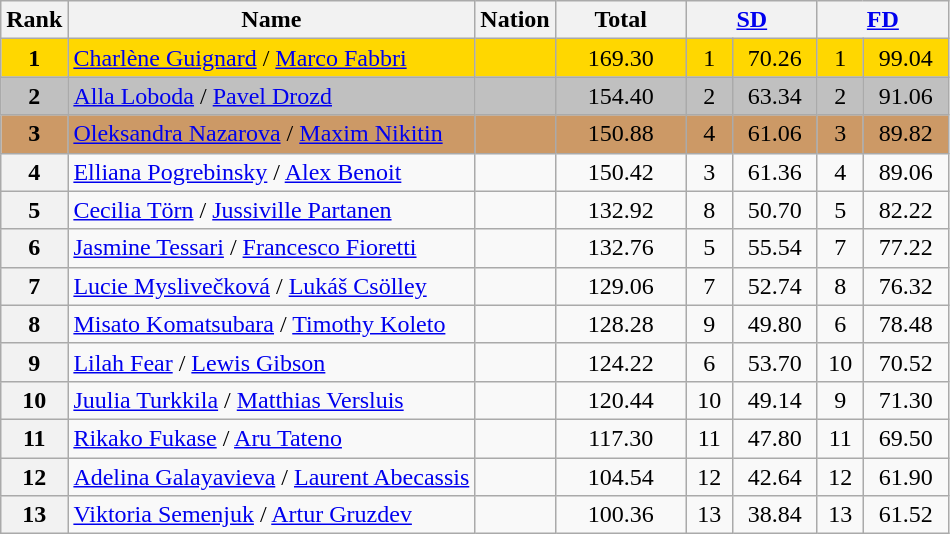<table class="wikitable sortable">
<tr>
<th>Rank</th>
<th>Name</th>
<th>Nation</th>
<th width="80px">Total</th>
<th colspan="2" width="80px"><a href='#'>SD</a></th>
<th colspan="2" width="80px"><a href='#'>FD</a></th>
</tr>
<tr bgcolor="gold">
<td align="center"><strong>1</strong></td>
<td><a href='#'>Charlène Guignard</a> / <a href='#'>Marco Fabbri</a></td>
<td></td>
<td align="center">169.30</td>
<td align="center">1</td>
<td align="center">70.26</td>
<td align="center">1</td>
<td align="center">99.04</td>
</tr>
<tr bgcolor="silver">
<td align="center"><strong>2</strong></td>
<td><a href='#'>Alla Loboda</a> / <a href='#'>Pavel Drozd</a></td>
<td></td>
<td align="center">154.40</td>
<td align="center">2</td>
<td align="center">63.34</td>
<td align="center">2</td>
<td align="center">91.06</td>
</tr>
<tr bgcolor="cc9966">
<td align="center"><strong>3</strong></td>
<td><a href='#'>Oleksandra Nazarova</a> / <a href='#'>Maxim Nikitin</a></td>
<td></td>
<td align="center">150.88</td>
<td align="center">4</td>
<td align="center">61.06</td>
<td align="center">3</td>
<td align="center">89.82</td>
</tr>
<tr>
<th>4</th>
<td><a href='#'>Elliana Pogrebinsky</a> / <a href='#'>Alex Benoit</a></td>
<td></td>
<td align="center">150.42</td>
<td align="center">3</td>
<td align="center">61.36</td>
<td align="center">4</td>
<td align="center">89.06</td>
</tr>
<tr>
<th>5</th>
<td><a href='#'>Cecilia Törn</a> / <a href='#'>Jussiville Partanen</a></td>
<td></td>
<td align="center">132.92</td>
<td align="center">8</td>
<td align="center">50.70</td>
<td align="center">5</td>
<td align="center">82.22</td>
</tr>
<tr>
<th>6</th>
<td><a href='#'>Jasmine Tessari</a> / <a href='#'>Francesco Fioretti</a></td>
<td></td>
<td align="center">132.76</td>
<td align="center">5</td>
<td align="center">55.54</td>
<td align="center">7</td>
<td align="center">77.22</td>
</tr>
<tr>
<th>7</th>
<td><a href='#'>Lucie Myslivečková</a> / <a href='#'>Lukáš Csölley</a></td>
<td></td>
<td align="center">129.06</td>
<td align="center">7</td>
<td align="center">52.74</td>
<td align="center">8</td>
<td align="center">76.32</td>
</tr>
<tr>
<th>8</th>
<td><a href='#'>Misato Komatsubara</a> / <a href='#'>Timothy Koleto</a></td>
<td></td>
<td align="center">128.28</td>
<td align="center">9</td>
<td align="center">49.80</td>
<td align="center">6</td>
<td align="center">78.48</td>
</tr>
<tr>
<th>9</th>
<td><a href='#'>Lilah Fear</a> / <a href='#'>Lewis Gibson</a></td>
<td></td>
<td align="center">124.22</td>
<td align="center">6</td>
<td align="center">53.70</td>
<td align="center">10</td>
<td align="center">70.52</td>
</tr>
<tr>
<th>10</th>
<td><a href='#'>Juulia Turkkila</a> / <a href='#'>Matthias Versluis</a></td>
<td></td>
<td align="center">120.44</td>
<td align="center">10</td>
<td align="center">49.14</td>
<td align="center">9</td>
<td align="center">71.30</td>
</tr>
<tr>
<th>11</th>
<td><a href='#'>Rikako Fukase</a> / <a href='#'>Aru Tateno</a></td>
<td></td>
<td align="center">117.30</td>
<td align="center">11</td>
<td align="center">47.80</td>
<td align="center">11</td>
<td align="center">69.50</td>
</tr>
<tr>
<th>12</th>
<td><a href='#'>Adelina Galayavieva</a> / <a href='#'>Laurent Abecassis</a></td>
<td></td>
<td align="center">104.54</td>
<td align="center">12</td>
<td align="center">42.64</td>
<td align="center">12</td>
<td align="center">61.90</td>
</tr>
<tr>
<th>13</th>
<td><a href='#'>Viktoria Semenjuk</a> / <a href='#'>Artur Gruzdev</a></td>
<td></td>
<td align="center">100.36</td>
<td align="center">13</td>
<td align="center">38.84</td>
<td align="center">13</td>
<td align="center">61.52</td>
</tr>
</table>
